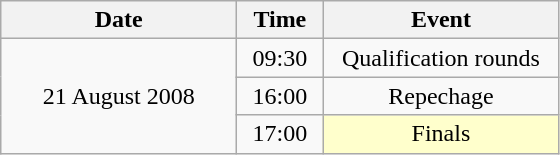<table class = "wikitable" style="text-align:center;">
<tr>
<th width=150>Date</th>
<th width=50>Time</th>
<th width=150>Event</th>
</tr>
<tr>
<td rowspan=3>21 August 2008</td>
<td>09:30</td>
<td>Qualification rounds</td>
</tr>
<tr>
<td>16:00</td>
<td>Repechage</td>
</tr>
<tr>
<td>17:00</td>
<td bgcolor=ffffcc>Finals</td>
</tr>
</table>
